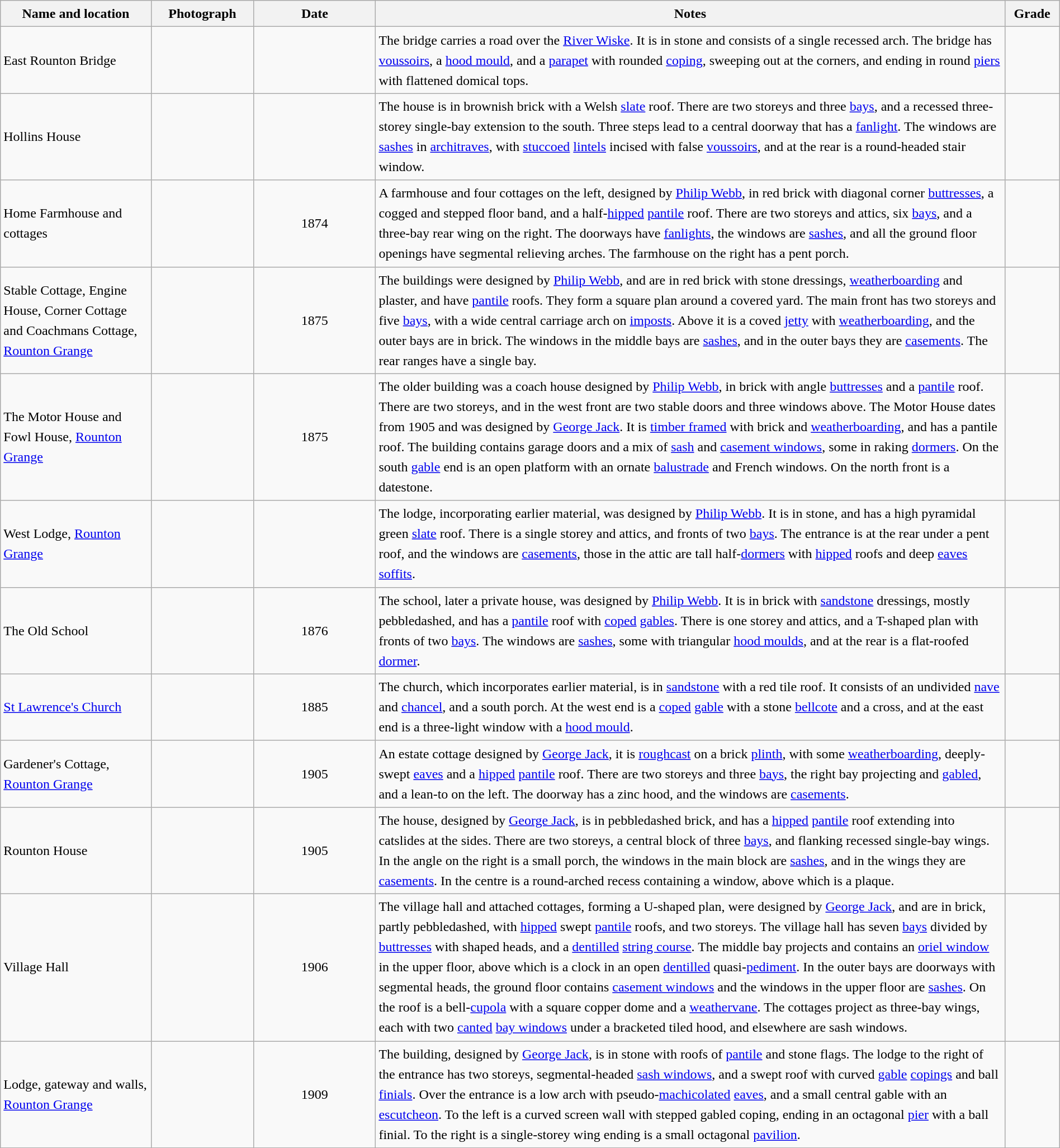<table class="wikitable sortable plainrowheaders" style="width:100%; border:0px; text-align:left; line-height:150%">
<tr>
<th scope="col"  style="width:150px">Name and location</th>
<th scope="col"  style="width:100px" class="unsortable">Photograph</th>
<th scope="col"  style="width:120px">Date</th>
<th scope="col"  style="width:650px" class="unsortable">Notes</th>
<th scope="col"  style="width:50px">Grade</th>
</tr>
<tr>
<td>East Rounton Bridge<br></td>
<td></td>
<td align="center"></td>
<td>The bridge carries a road over the <a href='#'>River Wiske</a>.  It is in stone and consists of a single recessed arch.  The bridge has <a href='#'>voussoirs</a>, a <a href='#'>hood mould</a>, and a <a href='#'>parapet</a> with rounded <a href='#'>coping</a>, sweeping out at the corners, and ending in round <a href='#'>piers</a> with flattened domical tops.</td>
<td align="center" ></td>
</tr>
<tr>
<td>Hollins House<br></td>
<td></td>
<td align="center"></td>
<td>The house is in brownish brick with a Welsh <a href='#'>slate</a> roof.  There are two storeys and three <a href='#'>bays</a>, and a recessed three-storey single-bay extension to the south.  Three steps lead to a central doorway that has a <a href='#'>fanlight</a>.  The windows are <a href='#'>sashes</a> in <a href='#'>architraves</a>, with <a href='#'>stuccoed</a> <a href='#'>lintels</a> incised with false <a href='#'>voussoirs</a>, and at the rear is a round-headed stair window.</td>
<td align="center" ></td>
</tr>
<tr>
<td>Home Farmhouse and cottages<br></td>
<td></td>
<td align="center">1874</td>
<td>A farmhouse and four cottages on the left, designed by <a href='#'>Philip Webb</a>, in red brick with diagonal corner <a href='#'>buttresses</a>, a cogged and stepped floor band, and a half-<a href='#'>hipped</a> <a href='#'>pantile</a> roof.  There are two storeys and attics, six <a href='#'>bays</a>, and a three-bay rear wing on the right.  The doorways have <a href='#'>fanlights</a>, the windows are <a href='#'>sashes</a>, and all the ground floor openings have segmental relieving arches.  The farmhouse on the right has a pent porch.</td>
<td align="center" ></td>
</tr>
<tr>
<td>Stable Cottage, Engine House, Corner Cottage and Coachmans Cottage, <a href='#'>Rounton Grange</a><br></td>
<td></td>
<td align="center">1875</td>
<td>The buildings were designed by <a href='#'>Philip Webb</a>, and are in red brick with stone dressings, <a href='#'>weatherboarding</a> and plaster, and have <a href='#'>pantile</a> roofs.  They form a square plan around a covered yard.  The main front has two storeys and five <a href='#'>bays</a>, with a wide central carriage arch on <a href='#'>imposts</a>.  Above it is a coved <a href='#'>jetty</a> with <a href='#'>weatherboarding</a>, and the outer bays are in brick.  The windows in the middle bays are <a href='#'>sashes</a>, and in the outer bays they are <a href='#'>casements</a>.  The rear ranges have a single bay.</td>
<td align="center" ></td>
</tr>
<tr>
<td>The Motor House and Fowl House, <a href='#'>Rounton Grange</a><br></td>
<td></td>
<td align="center">1875</td>
<td>The older building was a coach house designed by <a href='#'>Philip Webb</a>, in brick with angle <a href='#'>buttresses</a> and a <a href='#'>pantile</a> roof.  There are two storeys, and in the west front are two stable doors and three windows above.  The Motor House dates from 1905 and was designed by <a href='#'>George Jack</a>.  It is <a href='#'>timber framed</a> with brick and <a href='#'>weatherboarding</a>, and has a pantile roof.  The building contains garage doors and a mix of <a href='#'>sash</a> and <a href='#'>casement windows</a>, some in raking <a href='#'>dormers</a>.  On the south <a href='#'>gable</a> end is an open platform with an ornate <a href='#'>balustrade</a> and French windows.  On the north front is a datestone.</td>
<td align="center" ></td>
</tr>
<tr>
<td>West Lodge, <a href='#'>Rounton Grange</a><br></td>
<td></td>
<td align="center"></td>
<td>The lodge, incorporating earlier material, was designed by <a href='#'>Philip Webb</a>.  It is in stone, and has a high pyramidal green <a href='#'>slate</a> roof.  There is a single storey and attics, and fronts of two <a href='#'>bays</a>.  The entrance is at the rear under a pent roof, and the windows are <a href='#'>casements</a>, those in the attic are tall half-<a href='#'>dormers</a> with <a href='#'>hipped</a> roofs  and deep <a href='#'>eaves</a> <a href='#'>soffits</a>.</td>
<td align="center" ></td>
</tr>
<tr>
<td>The Old School<br></td>
<td></td>
<td align="center">1876</td>
<td>The school, later a private house, was designed by <a href='#'>Philip Webb</a>.  It is in brick with <a href='#'>sandstone</a> dressings, mostly pebbledashed, and has a <a href='#'>pantile</a> roof with <a href='#'>coped</a> <a href='#'>gables</a>.  There is one storey and attics, and a T-shaped plan with fronts of two <a href='#'>bays</a>.  The windows are <a href='#'>sashes</a>, some with triangular <a href='#'>hood moulds</a>, and at the rear is a flat-roofed <a href='#'>dormer</a>.</td>
<td align="center" ></td>
</tr>
<tr>
<td><a href='#'>St Lawrence's Church</a><br></td>
<td></td>
<td align="center">1885</td>
<td>The church, which incorporates earlier material, is in <a href='#'>sandstone</a> with a red tile roof.  It consists of an undivided <a href='#'>nave</a> and <a href='#'>chancel</a>, and a south porch.  At the west end is a <a href='#'>coped</a> <a href='#'>gable</a> with a stone <a href='#'>bellcote</a> and a cross, and at the east end is a three-light window with a <a href='#'>hood mould</a>.</td>
<td align="center" ></td>
</tr>
<tr>
<td>Gardener's Cottage, <a href='#'>Rounton Grange</a><br></td>
<td></td>
<td align="center">1905</td>
<td>An estate cottage designed by <a href='#'>George Jack</a>, it is <a href='#'>roughcast</a> on a brick <a href='#'>plinth</a>, with some <a href='#'>weatherboarding</a>, deeply-swept <a href='#'>eaves</a> and a <a href='#'>hipped</a> <a href='#'>pantile</a> roof.  There are two storeys and three <a href='#'>bays</a>, the right bay projecting and <a href='#'>gabled</a>, and a lean-to on the left.  The doorway has a zinc hood, and the windows are <a href='#'>casements</a>.</td>
<td align="center" ></td>
</tr>
<tr>
<td>Rounton House<br></td>
<td></td>
<td align="center">1905</td>
<td>The house, designed by <a href='#'>George Jack</a>, is in pebbledashed brick, and has a <a href='#'>hipped</a> <a href='#'>pantile</a> roof extending into catslides at the sides. There are two storeys, a central block of three <a href='#'>bays</a>, and flanking recessed single-bay wings.  In the angle on the right is a small porch, the windows in the main block are <a href='#'>sashes</a>, and in the wings they are <a href='#'>casements</a>.  In the centre is a round-arched recess containing a window, above which is a plaque.</td>
<td align="center" ></td>
</tr>
<tr>
<td>Village Hall<br></td>
<td></td>
<td align="center">1906</td>
<td>The village hall and attached cottages, forming a U-shaped plan, were designed by <a href='#'>George Jack</a>, and are in brick, partly pebbledashed, with <a href='#'>hipped</a> swept <a href='#'>pantile</a> roofs, and two storeys.  The village hall has seven <a href='#'>bays</a> divided by <a href='#'>buttresses</a> with shaped heads, and a <a href='#'>dentilled</a> <a href='#'>string course</a>.  The middle bay projects and contains an <a href='#'>oriel window</a> in the upper floor, above which is a clock in an open <a href='#'>dentilled</a> quasi-<a href='#'>pediment</a>.  In the outer bays are doorways with segmental heads, the ground floor contains <a href='#'>casement windows</a> and the windows in the upper floor are <a href='#'>sashes</a>.  On the roof is a bell-<a href='#'>cupola</a> with a square copper dome and a <a href='#'>weathervane</a>.  The cottages project as three-bay wings, each with two <a href='#'>canted</a> <a href='#'>bay windows</a> under a bracketed tiled hood, and elsewhere are sash windows.</td>
<td align="center" ></td>
</tr>
<tr>
<td>Lodge, gateway and walls,<br><a href='#'>Rounton Grange</a><br></td>
<td></td>
<td align="center">1909</td>
<td>The building, designed by <a href='#'>George Jack</a>, is in stone with roofs of <a href='#'>pantile</a> and stone flags.  The lodge to the right of the entrance has two storeys, segmental-headed <a href='#'>sash windows</a>, and a swept roof with curved <a href='#'>gable</a> <a href='#'>copings</a> and ball <a href='#'>finials</a>.  Over the entrance is a low arch with pseudo-<a href='#'>machicolated</a> <a href='#'>eaves</a>, and a small central gable with an <a href='#'>escutcheon</a>.  To the left is a curved screen wall with stepped gabled coping, ending in an octagonal <a href='#'>pier</a> with a ball finial.  To the right is a single-storey wing ending is a small octagonal <a href='#'>pavilion</a>.</td>
<td align="center" ></td>
</tr>
<tr>
</tr>
</table>
